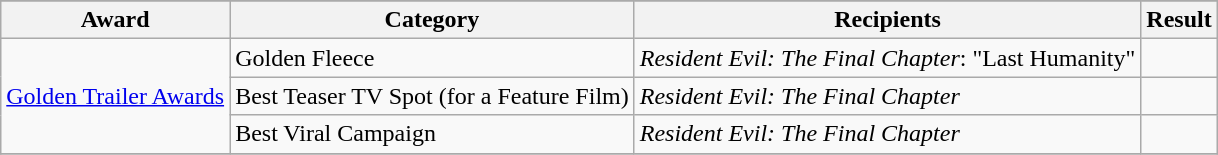<table class="wikitable">
<tr>
</tr>
<tr>
<th>Award</th>
<th>Category</th>
<th>Recipients</th>
<th>Result</th>
</tr>
<tr>
<td rowspan="3"><a href='#'>Golden Trailer Awards</a></td>
<td>Golden Fleece</td>
<td><em>Resident Evil: The Final Chapter</em>: "Last Humanity"</td>
<td></td>
</tr>
<tr>
<td>Best Teaser TV Spot (for a Feature Film)</td>
<td><em>Resident Evil: The Final Chapter</em></td>
<td></td>
</tr>
<tr>
<td>Best Viral Campaign</td>
<td><em>Resident Evil: The Final Chapter</em></td>
<td></td>
</tr>
<tr>
</tr>
</table>
